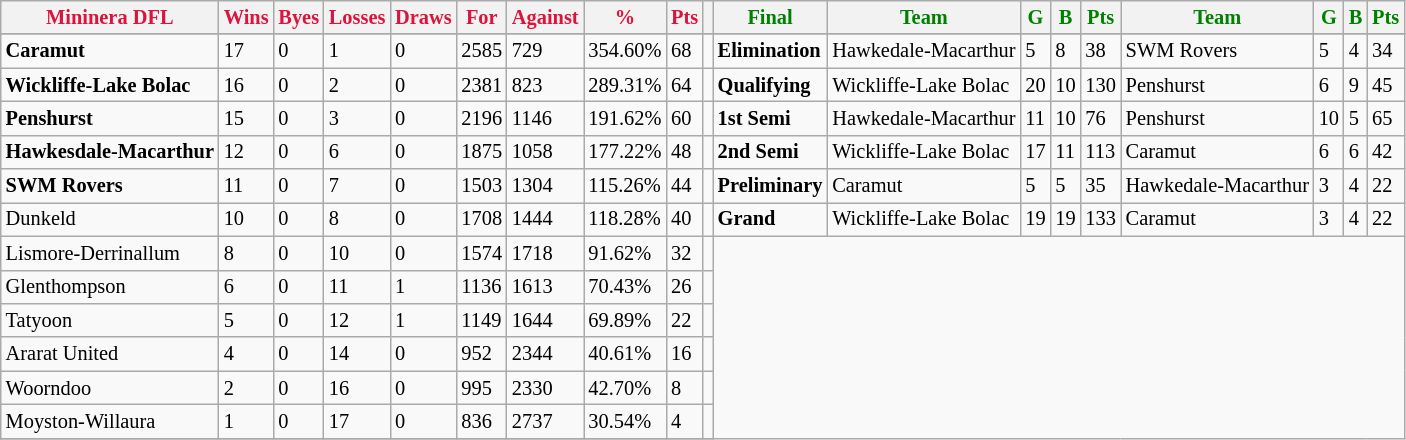<table style="font-size: 85%; text-align: left;" class="wikitable">
<tr>
<th style="color:crimson">Mininera DFL</th>
<th style="color:crimson">Wins</th>
<th style="color:crimson">Byes</th>
<th style="color:crimson">Losses</th>
<th style="color:crimson">Draws</th>
<th style="color:crimson">For</th>
<th style="color:crimson">Against</th>
<th style="color:crimson">%</th>
<th style="color:crimson">Pts</th>
<th></th>
<th style="color:green">Final</th>
<th style="color:green">Team</th>
<th style="color:green">G</th>
<th style="color:green">B</th>
<th style="color:green">Pts</th>
<th style="color:green">Team</th>
<th style="color:green">G</th>
<th style="color:green">B</th>
<th style="color:green">Pts</th>
</tr>
<tr>
</tr>
<tr>
</tr>
<tr>
<td><strong>	Caramut	</strong></td>
<td>17</td>
<td>0</td>
<td>1</td>
<td>0</td>
<td>2585</td>
<td>729</td>
<td>354.60%</td>
<td>68</td>
<td></td>
<td><strong>Elimination</strong></td>
<td>Hawkedale-Macarthur</td>
<td>5</td>
<td>8</td>
<td>38</td>
<td>SWM Rovers</td>
<td>5</td>
<td>4</td>
<td>34</td>
</tr>
<tr>
<td><strong>	Wickliffe-Lake Bolac	</strong></td>
<td>16</td>
<td>0</td>
<td>2</td>
<td>0</td>
<td>2381</td>
<td>823</td>
<td>289.31%</td>
<td>64</td>
<td></td>
<td><strong>Qualifying</strong></td>
<td>Wickliffe-Lake Bolac</td>
<td>20</td>
<td>10</td>
<td>130</td>
<td>Penshurst</td>
<td>6</td>
<td>9</td>
<td>45</td>
</tr>
<tr>
<td><strong>	Penshurst	</strong></td>
<td>15</td>
<td>0</td>
<td>3</td>
<td>0</td>
<td>2196</td>
<td>1146</td>
<td>191.62%</td>
<td>60</td>
<td></td>
<td><strong>1st Semi</strong></td>
<td>Hawkedale-Macarthur</td>
<td>11</td>
<td>10</td>
<td>76</td>
<td>Penshurst</td>
<td>10</td>
<td>5</td>
<td>65</td>
</tr>
<tr>
<td><strong>	Hawkesdale-Macarthur	</strong></td>
<td>12</td>
<td>0</td>
<td>6</td>
<td>0</td>
<td>1875</td>
<td>1058</td>
<td>177.22%</td>
<td>48</td>
<td></td>
<td><strong>2nd Semi</strong></td>
<td>Wickliffe-Lake Bolac</td>
<td>17</td>
<td>11</td>
<td>113</td>
<td>Caramut</td>
<td>6</td>
<td>6</td>
<td>42</td>
</tr>
<tr>
<td><strong>	SWM Rovers	</strong></td>
<td>11</td>
<td>0</td>
<td>7</td>
<td>0</td>
<td>1503</td>
<td>1304</td>
<td>115.26%</td>
<td>44</td>
<td></td>
<td><strong>Preliminary</strong></td>
<td>Caramut</td>
<td>5</td>
<td>5</td>
<td>35</td>
<td>Hawkedale-Macarthur</td>
<td>3</td>
<td>4</td>
<td>22</td>
</tr>
<tr>
<td>Dunkeld</td>
<td>10</td>
<td>0</td>
<td>8</td>
<td>0</td>
<td>1708</td>
<td>1444</td>
<td>118.28%</td>
<td>40</td>
<td></td>
<td><strong>Grand</strong></td>
<td>Wickliffe-Lake Bolac</td>
<td>19</td>
<td>19</td>
<td>133</td>
<td>Caramut</td>
<td>3</td>
<td>4</td>
<td>22</td>
</tr>
<tr>
<td>Lismore-Derrinallum</td>
<td>8</td>
<td>0</td>
<td>10</td>
<td>0</td>
<td>1574</td>
<td>1718</td>
<td>91.62%</td>
<td>32</td>
<td></td>
</tr>
<tr>
<td>Glenthompson</td>
<td>6</td>
<td>0</td>
<td>11</td>
<td>1</td>
<td>1136</td>
<td>1613</td>
<td>70.43%</td>
<td>26</td>
<td></td>
</tr>
<tr>
<td>Tatyoon</td>
<td>5</td>
<td>0</td>
<td>12</td>
<td>1</td>
<td>1149</td>
<td>1644</td>
<td>69.89%</td>
<td>22</td>
<td></td>
</tr>
<tr>
<td>Ararat United</td>
<td>4</td>
<td>0</td>
<td>14</td>
<td>0</td>
<td>952</td>
<td>2344</td>
<td>40.61%</td>
<td>16</td>
<td></td>
</tr>
<tr>
<td>Woorndoo</td>
<td>2</td>
<td>0</td>
<td>16</td>
<td>0</td>
<td>995</td>
<td>2330</td>
<td>42.70%</td>
<td>8</td>
<td></td>
</tr>
<tr>
<td>Moyston-Willaura</td>
<td>1</td>
<td>0</td>
<td>17</td>
<td>0</td>
<td>836</td>
<td>2737</td>
<td>30.54%</td>
<td>4</td>
<td></td>
</tr>
<tr>
</tr>
</table>
